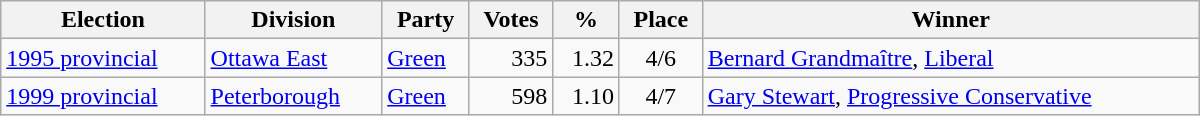<table class="wikitable" width="800">
<tr>
<th align="left">Election</th>
<th align="left">Division</th>
<th align="left">Party</th>
<th align="right">Votes</th>
<th align="right">%</th>
<th align="center">Place</th>
<th align="center">Winner</th>
</tr>
<tr>
<td align="left"><a href='#'>1995 provincial</a></td>
<td align="left"><a href='#'>Ottawa East</a></td>
<td align="left"><a href='#'>Green</a></td>
<td align="right">335</td>
<td align="right">1.32</td>
<td align="center">4/6</td>
<td align="left"><a href='#'>Bernard Grandmaître</a>, <a href='#'>Liberal</a></td>
</tr>
<tr>
<td align="left"><a href='#'>1999 provincial</a></td>
<td align="left"><a href='#'>Peterborough</a></td>
<td align="left"><a href='#'>Green</a></td>
<td align="right">598</td>
<td align="right">1.10</td>
<td align="center">4/7</td>
<td align="left"><a href='#'>Gary Stewart</a>, <a href='#'>Progressive Conservative</a></td>
</tr>
</table>
